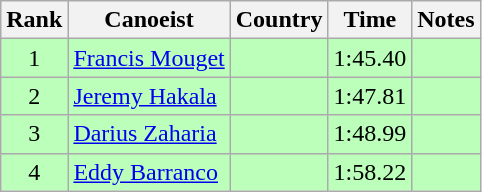<table class="wikitable" style="text-align:center">
<tr>
<th>Rank</th>
<th>Canoeist</th>
<th>Country</th>
<th>Time</th>
<th>Notes</th>
</tr>
<tr bgcolor=bbffbb>
<td>1</td>
<td align="left"><a href='#'>Francis Mouget</a></td>
<td align="left"></td>
<td>1:45.40</td>
<td></td>
</tr>
<tr bgcolor=bbffbb>
<td>2</td>
<td align="left"><a href='#'>Jeremy Hakala</a></td>
<td align="left"></td>
<td>1:47.81</td>
<td></td>
</tr>
<tr bgcolor=bbffbb>
<td>3</td>
<td align="left"><a href='#'>Darius Zaharia</a></td>
<td align="left"></td>
<td>1:48.99</td>
<td></td>
</tr>
<tr bgcolor=bbffbb>
<td>4</td>
<td align="left"><a href='#'>Eddy Barranco</a></td>
<td align="left"></td>
<td>1:58.22</td>
<td></td>
</tr>
</table>
